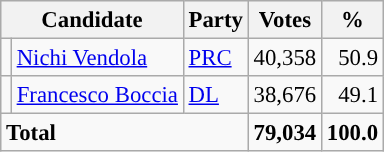<table class="wikitable" style="font-size:95%">
<tr bgcolor="EFEFEF">
<th colspan=2>Candidate</th>
<th>Party</th>
<th>Votes</th>
<th>%</th>
</tr>
<tr>
<td></td>
<td><a href='#'>Nichi Vendola</a></td>
<td><a href='#'>PRC</a></td>
<td align=right>40,358</td>
<td align=right>50.9</td>
</tr>
<tr>
<td></td>
<td><a href='#'>Francesco Boccia</a></td>
<td><a href='#'>DL</a></td>
<td align=right>38,676</td>
<td align=right>49.1</td>
</tr>
<tr>
<td colspan=3><strong>Total</strong></td>
<td align=right><strong>79,034</strong></td>
<td align=right><strong>100.0</strong></td>
</tr>
</table>
